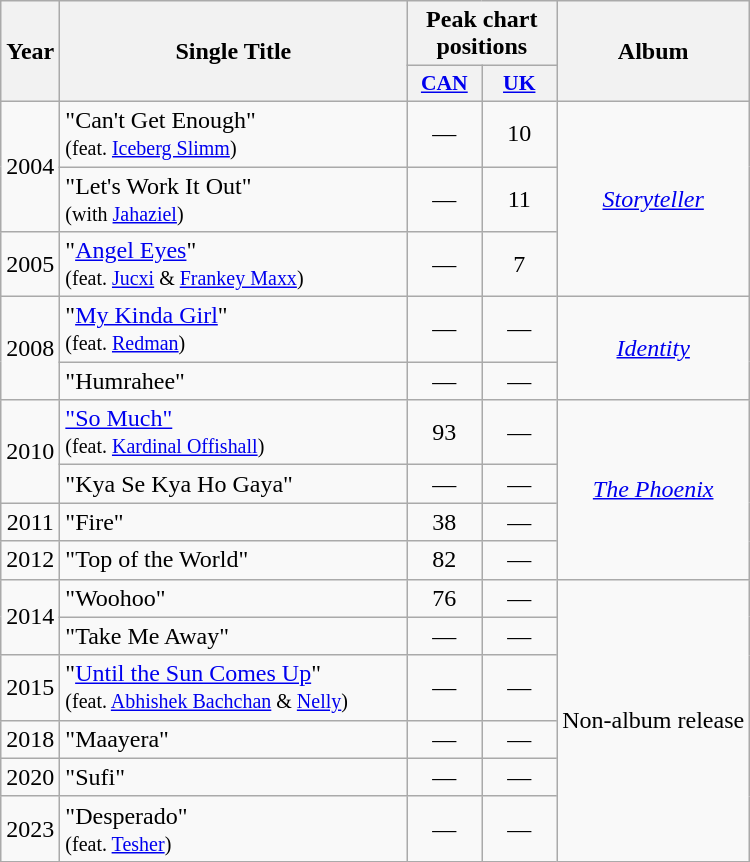<table class="wikitable plainrowheaders" style="text-align:center;">
<tr>
<th scope="col" rowspan="2">Year</th>
<th scope="col" rowspan="2" style="width:14em;">Single Title</th>
<th scope="col" colspan="2">Peak chart positions</th>
<th scope="col" rowspan="2">Album</th>
</tr>
<tr>
<th scope="col" style="width:3em;font-size:90%;"><a href='#'>CAN</a></th>
<th scope="col" style="width:3em;font-size:90%;"><a href='#'>UK</a></th>
</tr>
<tr>
<td rowspan="2">2004</td>
<td align="left">"Can't Get Enough"<br><small>(feat. <a href='#'>Iceberg Slimm</a>)</small></td>
<td align="center">—</td>
<td align="center">10</td>
<td rowspan="3"><em><a href='#'>Storyteller</a></em></td>
</tr>
<tr>
<td align="left">"Let's Work It Out"<br><small>(with <a href='#'>Jahaziel</a>)</small></td>
<td align="center">—</td>
<td align="center">11</td>
</tr>
<tr>
<td>2005</td>
<td align="left">"<a href='#'>Angel Eyes</a>" <br><small>(feat. <a href='#'>Jucxi</a> & <a href='#'>Frankey Maxx</a>)</small></td>
<td align="center">—</td>
<td align="center">7</td>
</tr>
<tr>
<td rowspan="2">2008</td>
<td align="left">"<a href='#'>My Kinda Girl</a>" <br><small>(feat. <a href='#'>Redman</a>)</small></td>
<td align="center">—</td>
<td align="center">—</td>
<td rowspan="2"><em><a href='#'>Identity</a></em></td>
</tr>
<tr>
<td align="left">"Humrahee"</td>
<td align="center">—</td>
<td align="center">—</td>
</tr>
<tr>
<td rowspan="2">2010</td>
<td align="left"><a href='#'>"So Much"</a> <br><small>(feat. <a href='#'>Kardinal Offishall</a>)</small></td>
<td align="center">93</td>
<td align="center">—</td>
<td rowspan="4"><em><a href='#'>The Phoenix</a></em></td>
</tr>
<tr>
<td align="left">"Kya Se Kya Ho Gaya"</td>
<td align="center">—</td>
<td align="center">—</td>
</tr>
<tr>
<td rowspan="1">2011</td>
<td align="left">"Fire"</td>
<td align="center">38</td>
<td align="center">—</td>
</tr>
<tr>
<td rowspan=1>2012</td>
<td align="left">"Top of the World"</td>
<td align="center">82</td>
<td align="center">—</td>
</tr>
<tr>
<td rowspan=2>2014</td>
<td align="left">"Woohoo"</td>
<td align="center">76</td>
<td align="center">—</td>
<td align="center" rowspan="6">Non-album release</td>
</tr>
<tr>
<td align="left">"Take Me Away"</td>
<td align="center">—</td>
<td align="center">—</td>
</tr>
<tr>
<td rowspan=1>2015</td>
<td align="left">"<a href='#'>Until the Sun Comes Up</a>" <br><small>(feat. <a href='#'>Abhishek Bachchan</a> & <a href='#'>Nelly</a>)</small></td>
<td align="center">—</td>
<td align="center">—</td>
</tr>
<tr>
<td rowspan=1>2018</td>
<td align="left">"Maayera"</td>
<td align="center">—</td>
<td align="center">—</td>
</tr>
<tr>
<td>2020</td>
<td align="left">"Sufi"</td>
<td align="center">—</td>
<td align="center">—</td>
</tr>
<tr>
<td rowspan=1>2023</td>
<td align="left">"Desperado" <br><small>(feat. <a href='#'>Tesher</a>)</small></td>
<td align="center">—</td>
<td align="center">—</td>
</tr>
</table>
